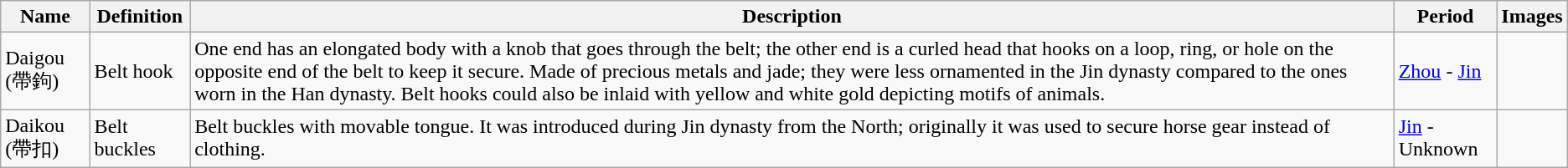<table class="wikitable sortable mw-collapsible">
<tr>
<th colspan="2">Name</th>
<th>Definition</th>
<th>Description</th>
<th>Period</th>
<th>Images</th>
</tr>
<tr>
<td colspan="2">Daigou (帶鉤)</td>
<td>Belt hook</td>
<td>One end has an elongated body with a knob that goes through the belt; the other end is a curled head that hooks on a loop, ring, or hole on the opposite end of the belt to keep it secure. Made of precious metals and jade; they were less ornamented in the Jin dynasty compared to the ones worn in the Han dynasty. Belt hooks could also be inlaid with yellow and white gold depicting motifs of animals.</td>
<td><a href='#'>Zhou</a> - <a href='#'>Jin</a></td>
<td></td>
</tr>
<tr>
<td colspan="2">Daikou (帶扣)</td>
<td>Belt buckles</td>
<td>Belt buckles with movable tongue. It was introduced during Jin dynasty from the North; originally it was used to secure horse gear instead of clothing.</td>
<td><a href='#'>Jin</a> - Unknown</td>
<td></td>
</tr>
</table>
